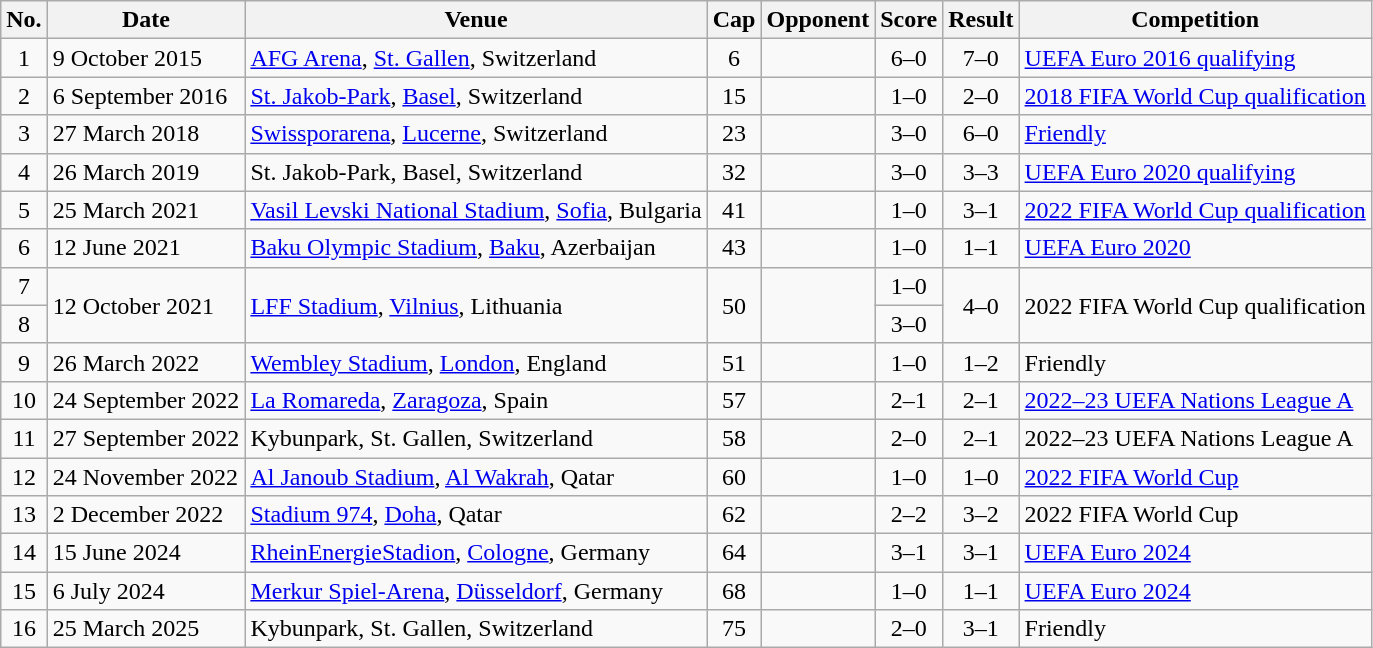<table class="wikitable sortable">
<tr>
<th scope="col">No.</th>
<th scope="col">Date</th>
<th scope="col">Venue</th>
<th scope="col">Cap</th>
<th scope="col">Opponent</th>
<th scope="col">Score</th>
<th scope="col">Result</th>
<th scope="col">Competition</th>
</tr>
<tr>
<td align="center">1</td>
<td>9 October 2015</td>
<td><a href='#'>AFG Arena</a>, <a href='#'>St. Gallen</a>, Switzerland</td>
<td align="center">6</td>
<td></td>
<td align="center">6–0</td>
<td align="center">7–0</td>
<td><a href='#'>UEFA Euro 2016 qualifying</a></td>
</tr>
<tr>
<td align="center">2</td>
<td>6 September 2016</td>
<td><a href='#'>St. Jakob-Park</a>, <a href='#'>Basel</a>, Switzerland</td>
<td align="center">15</td>
<td></td>
<td align="center">1–0</td>
<td align="center">2–0</td>
<td><a href='#'>2018 FIFA World Cup qualification</a></td>
</tr>
<tr>
<td align="center">3</td>
<td>27 March 2018</td>
<td><a href='#'>Swissporarena</a>, <a href='#'>Lucerne</a>, Switzerland</td>
<td align="center">23</td>
<td></td>
<td align="center">3–0</td>
<td align="center">6–0</td>
<td><a href='#'>Friendly</a></td>
</tr>
<tr>
<td align="center">4</td>
<td>26 March 2019</td>
<td>St. Jakob-Park, Basel, Switzerland</td>
<td align="center">32</td>
<td></td>
<td align="center">3–0</td>
<td align="center">3–3</td>
<td><a href='#'>UEFA Euro 2020 qualifying</a></td>
</tr>
<tr>
<td align="center">5</td>
<td>25 March 2021</td>
<td><a href='#'>Vasil Levski National Stadium</a>, <a href='#'>Sofia</a>, Bulgaria</td>
<td align="center">41</td>
<td></td>
<td align="center">1–0</td>
<td align="center">3–1</td>
<td><a href='#'>2022 FIFA World Cup qualification</a></td>
</tr>
<tr>
<td align="center">6</td>
<td>12 June 2021</td>
<td><a href='#'>Baku Olympic Stadium</a>, <a href='#'>Baku</a>, Azerbaijan</td>
<td align="center">43</td>
<td></td>
<td align="center">1–0</td>
<td align="center">1–1</td>
<td><a href='#'>UEFA Euro 2020</a></td>
</tr>
<tr>
<td align="center">7</td>
<td rowspan="2">12 October 2021</td>
<td rowspan="2"><a href='#'>LFF Stadium</a>, <a href='#'>Vilnius</a>, Lithuania</td>
<td align="center" rowspan="2">50</td>
<td rowspan="2"></td>
<td align="center">1–0</td>
<td align="center" rowspan="2">4–0</td>
<td rowspan="2">2022 FIFA World Cup qualification</td>
</tr>
<tr>
<td align="center">8</td>
<td align="center">3–0</td>
</tr>
<tr>
<td align="center">9</td>
<td>26 March 2022</td>
<td><a href='#'>Wembley Stadium</a>, <a href='#'>London</a>, England</td>
<td align="center">51</td>
<td></td>
<td align="center">1–0</td>
<td align="center">1–2</td>
<td>Friendly</td>
</tr>
<tr>
<td align="center">10</td>
<td>24 September 2022</td>
<td><a href='#'>La Romareda</a>, <a href='#'>Zaragoza</a>, Spain</td>
<td align="center">57</td>
<td></td>
<td align="center">2–1</td>
<td align="center">2–1</td>
<td><a href='#'>2022–23 UEFA Nations League A</a></td>
</tr>
<tr>
<td align="center">11</td>
<td>27 September 2022</td>
<td>Kybunpark, St. Gallen, Switzerland</td>
<td align="center">58</td>
<td></td>
<td align="center">2–0</td>
<td align="center">2–1</td>
<td>2022–23 UEFA Nations League A</td>
</tr>
<tr>
<td align="center">12</td>
<td>24 November 2022</td>
<td><a href='#'>Al Janoub Stadium</a>, <a href='#'>Al Wakrah</a>, Qatar</td>
<td align="center">60</td>
<td></td>
<td align="center">1–0</td>
<td align="center">1–0</td>
<td><a href='#'>2022 FIFA World Cup</a></td>
</tr>
<tr>
<td align="center">13</td>
<td>2 December 2022</td>
<td><a href='#'>Stadium 974</a>, <a href='#'>Doha</a>, Qatar</td>
<td align="center">62</td>
<td></td>
<td align="center">2–2</td>
<td align="center">3–2</td>
<td>2022 FIFA World Cup</td>
</tr>
<tr>
<td align="center">14</td>
<td>15 June 2024</td>
<td><a href='#'>RheinEnergieStadion</a>, <a href='#'>Cologne</a>, Germany</td>
<td align="center">64</td>
<td></td>
<td align="center">3–1</td>
<td align="center">3–1</td>
<td><a href='#'>UEFA Euro 2024</a></td>
</tr>
<tr>
<td align="center">15</td>
<td>6 July 2024</td>
<td><a href='#'>Merkur Spiel-Arena</a>, <a href='#'>Düsseldorf</a>, Germany</td>
<td align="center">68</td>
<td></td>
<td align="center">1–0</td>
<td align="center">1–1  </td>
<td><a href='#'>UEFA Euro 2024</a></td>
</tr>
<tr>
<td align="center">16</td>
<td>25 March 2025</td>
<td>Kybunpark, St. Gallen, Switzerland</td>
<td align="center">75</td>
<td></td>
<td align="center">2–0</td>
<td align="center">3–1</td>
<td>Friendly</td>
</tr>
</table>
